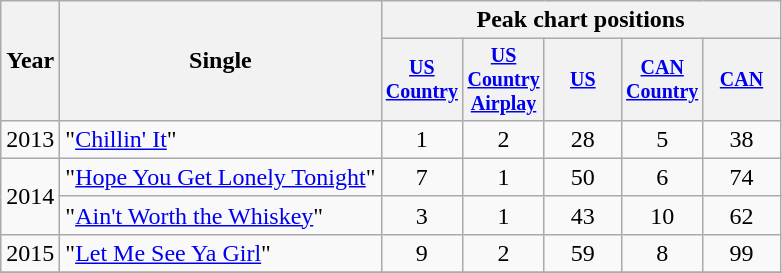<table class="wikitable" style="text-align:center;">
<tr>
<th rowspan="2">Year</th>
<th rowspan="2">Single</th>
<th colspan="5">Peak chart positions</th>
</tr>
<tr style="font-size:smaller;">
<th width="45"><a href='#'>US Country</a><br></th>
<th width="45"><a href='#'>US Country Airplay</a><br></th>
<th width="45"><a href='#'>US</a><br></th>
<th width="45"><a href='#'>CAN Country</a><br></th>
<th width="45"><a href='#'>CAN</a><br></th>
</tr>
<tr>
<td>2013</td>
<td align="left">"<a href='#'>Chillin' It</a>"</td>
<td>1</td>
<td>2</td>
<td>28</td>
<td>5</td>
<td>38</td>
</tr>
<tr>
<td rowspan="2">2014</td>
<td align="left">"<a href='#'>Hope You Get Lonely Tonight</a>"</td>
<td>7</td>
<td>1</td>
<td>50</td>
<td>6</td>
<td>74</td>
</tr>
<tr>
<td align="left">"<a href='#'>Ain't Worth the Whiskey</a>"</td>
<td>3</td>
<td>1</td>
<td>43</td>
<td>10</td>
<td>62</td>
</tr>
<tr>
<td>2015</td>
<td align="left">"<a href='#'>Let Me See Ya Girl</a>"</td>
<td>9</td>
<td>2</td>
<td>59</td>
<td>8</td>
<td>99</td>
</tr>
<tr>
</tr>
</table>
